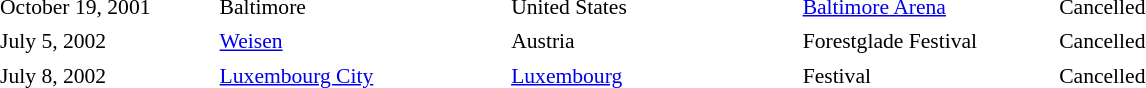<table cellpadding="2" style="border: 0px solid darkgray; font-size:90%">
<tr>
<th width="150"></th>
<th width="200"></th>
<th width="200"></th>
<th width="175"></th>
<th width="600"></th>
</tr>
<tr border="0">
<td>October 19, 2001</td>
<td>Baltimore</td>
<td>United States</td>
<td><a href='#'>Baltimore Arena</a></td>
<td>Cancelled</td>
</tr>
<tr>
<td>July 5, 2002</td>
<td><a href='#'>Weisen</a></td>
<td>Austria</td>
<td>Forestglade Festival</td>
<td>Cancelled</td>
</tr>
<tr>
<td>July 8, 2002</td>
<td><a href='#'>Luxembourg City</a></td>
<td><a href='#'>Luxembourg</a></td>
<td>Festival</td>
<td>Cancelled</td>
</tr>
<tr>
</tr>
</table>
